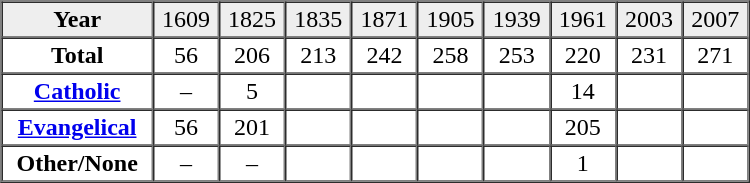<table border="1" cellpadding="2" cellspacing="0" width="500">
<tr bgcolor="#eeeeee" align="center">
<td><strong>Year</strong></td>
<td>1609</td>
<td>1825</td>
<td>1835</td>
<td>1871</td>
<td>1905</td>
<td>1939</td>
<td>1961</td>
<td>2003</td>
<td>2007</td>
</tr>
<tr align="center">
<td><strong>Total</strong></td>
<td>56</td>
<td>206</td>
<td>213</td>
<td>242</td>
<td>258</td>
<td>253</td>
<td>220</td>
<td>231</td>
<td>271</td>
</tr>
<tr align="center">
<td><strong><a href='#'>Catholic</a></strong></td>
<td>–</td>
<td>5</td>
<td> </td>
<td> </td>
<td> </td>
<td> </td>
<td>14</td>
<td> </td>
<td> </td>
</tr>
<tr align="center">
<td><strong><a href='#'>Evangelical</a></strong></td>
<td>56</td>
<td>201</td>
<td> </td>
<td> </td>
<td> </td>
<td> </td>
<td>205</td>
<td> </td>
<td> </td>
</tr>
<tr align="center">
<td><strong>Other/None</strong></td>
<td>–</td>
<td>–</td>
<td> </td>
<td> </td>
<td> </td>
<td> </td>
<td>1</td>
<td> </td>
<td> </td>
</tr>
</table>
